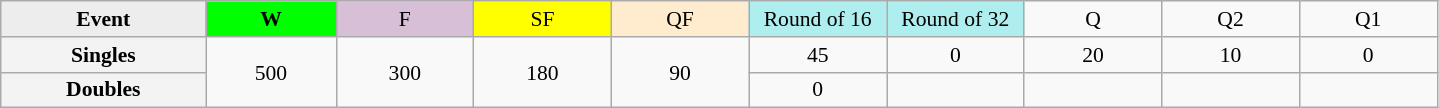<table class=wikitable style=font-size:90%;text-align:center>
<tr>
<td style="width:130px; background:#ededed;"><strong>Event</strong></td>
<td style="width:80px; background:lime;"><strong>W</strong></td>
<td style="width:85px; background:thistle;">F</td>
<td style="width:85px; background:#ff0;">SF</td>
<td style="width:85px; background:#ffebcd;">QF</td>
<td style="width:85px; background:#afeeee;">Round of 16</td>
<td style="width:85px; background:#afeeee;">Round of 32</td>
<td width=85>Q</td>
<td width=85>Q2</td>
<td width=85>Q1</td>
</tr>
<tr>
<th style="background:#f3f3f3;">Singles</th>
<td rowspan=2>500</td>
<td rowspan=2>300</td>
<td rowspan=2>180</td>
<td rowspan=2>90</td>
<td>45</td>
<td>0</td>
<td>20</td>
<td>10</td>
<td>0</td>
</tr>
<tr>
<th style="background:#f3f3f3;">Doubles</th>
<td>0</td>
<td></td>
<td></td>
<td></td>
<td></td>
</tr>
</table>
